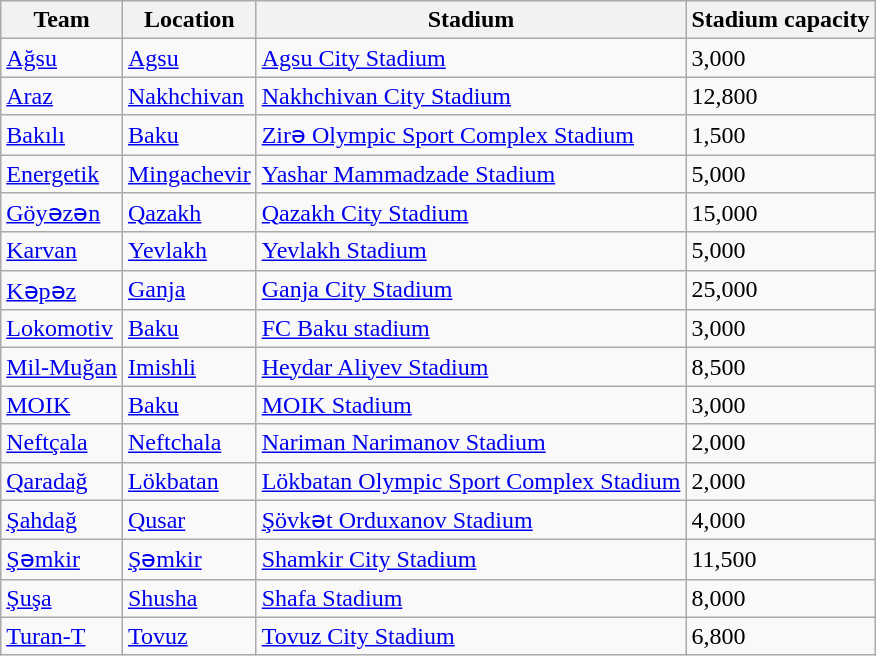<table class="wikitable sortable" style="text-align: left;">
<tr>
<th>Team</th>
<th>Location</th>
<th>Stadium</th>
<th>Stadium capacity</th>
</tr>
<tr>
<td><a href='#'>Ağsu</a></td>
<td><a href='#'>Agsu</a></td>
<td><a href='#'>Agsu City Stadium</a></td>
<td>3,000</td>
</tr>
<tr>
<td><a href='#'>Araz</a></td>
<td><a href='#'>Nakhchivan</a></td>
<td><a href='#'>Nakhchivan City Stadium</a></td>
<td>12,800</td>
</tr>
<tr>
<td><a href='#'>Bakılı</a></td>
<td><a href='#'>Baku</a></td>
<td><a href='#'>Zirə Olympic Sport Complex Stadium</a></td>
<td>1,500</td>
</tr>
<tr>
<td><a href='#'>Energetik</a></td>
<td><a href='#'>Mingachevir</a></td>
<td><a href='#'>Yashar Mammadzade Stadium</a></td>
<td>5,000</td>
</tr>
<tr>
<td><a href='#'>Göyəzən</a></td>
<td><a href='#'>Qazakh</a></td>
<td><a href='#'>Qazakh City Stadium</a></td>
<td>15,000</td>
</tr>
<tr>
<td><a href='#'>Karvan</a></td>
<td><a href='#'>Yevlakh</a></td>
<td><a href='#'>Yevlakh Stadium</a></td>
<td>5,000</td>
</tr>
<tr>
<td><a href='#'>Kəpəz</a></td>
<td><a href='#'>Ganja</a></td>
<td><a href='#'>Ganja City Stadium</a></td>
<td>25,000</td>
</tr>
<tr>
<td><a href='#'>Lokomotiv</a></td>
<td><a href='#'>Baku</a></td>
<td><a href='#'>FC Baku stadium</a></td>
<td>3,000</td>
</tr>
<tr>
<td><a href='#'>Mil-Muğan</a></td>
<td><a href='#'>Imishli</a></td>
<td><a href='#'>Heydar Aliyev Stadium</a></td>
<td>8,500</td>
</tr>
<tr>
<td><a href='#'>MOIK</a></td>
<td><a href='#'>Baku</a></td>
<td><a href='#'>MOIK Stadium</a></td>
<td>3,000</td>
</tr>
<tr>
<td><a href='#'>Neftçala</a></td>
<td><a href='#'>Neftchala</a></td>
<td><a href='#'>Nariman Narimanov Stadium</a></td>
<td>2,000</td>
</tr>
<tr>
<td><a href='#'>Qaradağ</a></td>
<td><a href='#'>Lökbatan</a></td>
<td><a href='#'>Lökbatan Olympic Sport Complex Stadium</a></td>
<td>2,000</td>
</tr>
<tr>
<td><a href='#'>Şahdağ</a></td>
<td><a href='#'>Qusar</a></td>
<td><a href='#'>Şövkət Orduxanov Stadium</a></td>
<td>4,000</td>
</tr>
<tr>
<td><a href='#'>Şəmkir</a></td>
<td><a href='#'>Şəmkir</a></td>
<td><a href='#'>Shamkir City Stadium</a></td>
<td>11,500</td>
</tr>
<tr>
<td><a href='#'>Şuşa</a></td>
<td><a href='#'>Shusha</a></td>
<td><a href='#'>Shafa Stadium</a></td>
<td>8,000</td>
</tr>
<tr>
<td><a href='#'>Turan-T</a></td>
<td><a href='#'>Tovuz</a></td>
<td><a href='#'>Tovuz City Stadium</a></td>
<td>6,800</td>
</tr>
</table>
